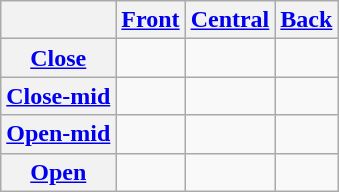<table class="wikitable" style="text-align: center;">
<tr>
<th></th>
<th><a href='#'>Front</a></th>
<th><a href='#'>Central</a></th>
<th><a href='#'>Back</a></th>
</tr>
<tr>
<th><a href='#'>Close</a></th>
<td></td>
<td></td>
<td></td>
</tr>
<tr>
<th><a href='#'>Close-mid</a></th>
<td></td>
<td></td>
<td></td>
</tr>
<tr>
<th><a href='#'>Open-mid</a></th>
<td></td>
<td></td>
<td></td>
</tr>
<tr>
<th><a href='#'>Open</a></th>
<td></td>
<td></td>
<td></td>
</tr>
</table>
